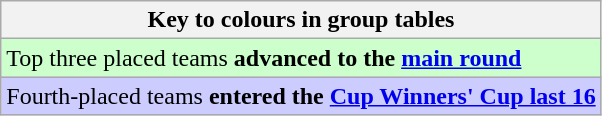<table class="wikitable">
<tr>
<th>Key to colours in group tables</th>
</tr>
<tr style="background:#cfc;">
<td>Top three placed teams <strong>advanced to the <a href='#'>main round</a></strong></td>
</tr>
<tr style="background:#ccf;">
<td>Fourth-placed teams <strong>entered the <a href='#'>Cup Winners' Cup last 16</a></strong></td>
</tr>
</table>
